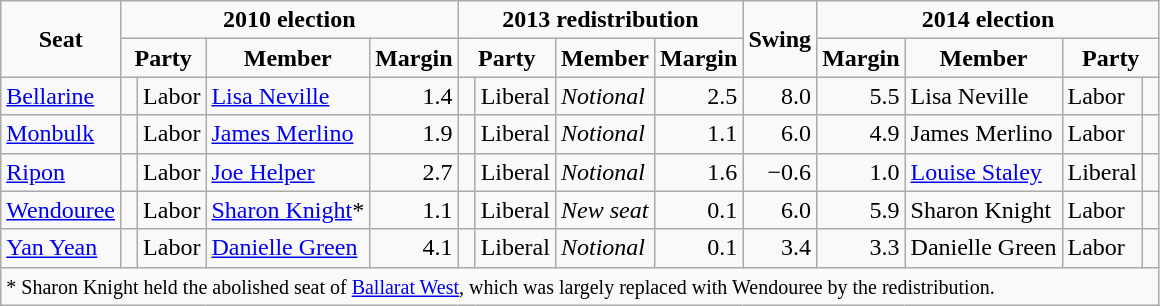<table class="wikitable">
<tr style="text-align:center">
<td rowspan="2"><strong>Seat</strong></td>
<td colspan="4"><strong>2010 election</strong></td>
<td colspan="4"><strong>2013 redistribution</strong></td>
<td rowspan="2"><strong>Swing</strong></td>
<td colspan="4"><strong>2014 election</strong></td>
</tr>
<tr style="text-align:center">
<td colspan="2"><strong>Party</strong></td>
<td><strong>Member</strong></td>
<td><strong>Margin</strong></td>
<td colspan="2"><strong>Party</strong></td>
<td><strong>Member</strong></td>
<td><strong>Margin</strong></td>
<td><strong>Margin</strong></td>
<td><strong>Member</strong></td>
<td colspan="2"><strong>Party</strong></td>
</tr>
<tr>
<td><a href='#'>Bellarine</a></td>
<td> </td>
<td>Labor</td>
<td><a href='#'>Lisa Neville</a></td>
<td style="text-align:right;">1.4</td>
<td> </td>
<td>Liberal</td>
<td><em>Notional</em></td>
<td style="text-align:right;">2.5</td>
<td style="text-align:right;">8.0</td>
<td style="text-align:right;">5.5</td>
<td>Lisa Neville</td>
<td>Labor</td>
<td> </td>
</tr>
<tr>
<td><a href='#'>Monbulk</a></td>
<td></td>
<td>Labor</td>
<td><a href='#'>James Merlino</a></td>
<td style="text-align:right;">1.9</td>
<td></td>
<td>Liberal</td>
<td><em>Notional</em></td>
<td style="text-align:right;">1.1</td>
<td style="text-align:right;">6.0</td>
<td style="text-align:right;">4.9</td>
<td>James Merlino</td>
<td>Labor</td>
<td></td>
</tr>
<tr>
<td><a href='#'>Ripon</a></td>
<td></td>
<td>Labor</td>
<td><a href='#'>Joe Helper</a></td>
<td style="text-align:right;">2.7</td>
<td></td>
<td>Liberal</td>
<td><em>Notional</em></td>
<td style="text-align:right;">1.6</td>
<td style="text-align:right;">−0.6</td>
<td style="text-align:right;">1.0</td>
<td><a href='#'>Louise Staley</a></td>
<td>Liberal</td>
<td></td>
</tr>
<tr>
<td><a href='#'>Wendouree</a></td>
<td></td>
<td>Labor</td>
<td><a href='#'>Sharon Knight</a>*</td>
<td style="text-align:right;">1.1</td>
<td></td>
<td>Liberal</td>
<td><em>New seat</em></td>
<td style="text-align:right;">0.1</td>
<td style="text-align:right;">6.0</td>
<td style="text-align:right;">5.9</td>
<td>Sharon Knight</td>
<td>Labor</td>
<td></td>
</tr>
<tr>
<td><a href='#'>Yan Yean</a></td>
<td></td>
<td>Labor</td>
<td><a href='#'>Danielle Green</a></td>
<td style="text-align:right;">4.1</td>
<td></td>
<td>Liberal</td>
<td><em>Notional</em></td>
<td style="text-align:right;">0.1</td>
<td style="text-align:right;">3.4</td>
<td style="text-align:right;">3.3</td>
<td>Danielle Green</td>
<td>Labor</td>
<td></td>
</tr>
<tr>
<td colspan=14><small>* Sharon Knight held the abolished seat of <a href='#'>Ballarat West</a>, which was largely replaced with Wendouree by the redistribution.</small></td>
</tr>
</table>
